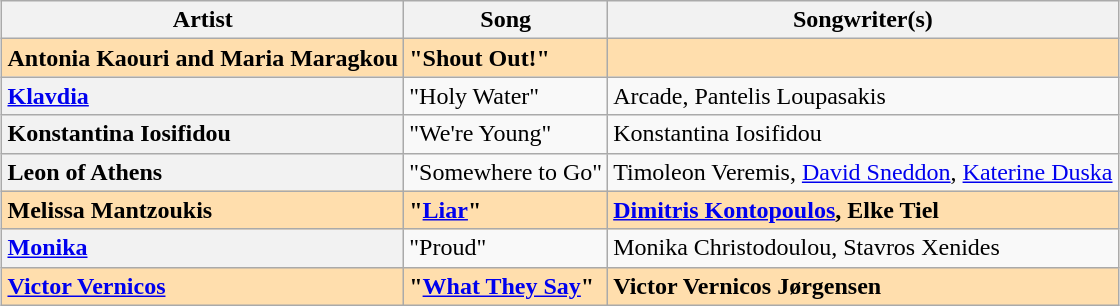<table class="sortable wikitable plainrowheaders" style="margin: 1em auto 1em auto">
<tr>
<th scope="col">Artist</th>
<th>Song</th>
<th class="unsortable">Songwriter(s)</th>
</tr>
<tr style="background:navajowhite;">
<th scope="row" style="text-align:left; background:navajowhite;"><strong>Antonia Kaouri and Maria Maragkou</strong></th>
<td><strong>"Shout Out!"</strong></td>
<td></td>
</tr>
<tr>
<th scope="row" style="text-align:left"><a href='#'>Klavdia</a></th>
<td>"Holy Water"</td>
<td>Arcade, Pantelis Loupasakis</td>
</tr>
<tr>
<th scope="row" style="text-align:left">Konstantina Iosifidou</th>
<td>"We're Young"</td>
<td>Konstantina Iosifidou</td>
</tr>
<tr>
<th scope="row" style="text-align:left">Leon of Athens</th>
<td>"Somewhere to Go"</td>
<td>Timoleon Veremis, <a href='#'>David Sneddon</a>, <a href='#'>Katerine Duska</a></td>
</tr>
<tr style="font-weight:bold; background:navajowhite;">
<th scope="row" style="text-align:left; background:navajowhite;"><strong>Melissa Mantzoukis</strong></th>
<td>"<a href='#'>Liar</a>"</td>
<td><a href='#'>Dimitris Kontopoulos</a>, Elke Tiel</td>
</tr>
<tr>
<th scope="row" style="text-align:left"><a href='#'>Monika</a></th>
<td>"Proud"</td>
<td>Monika Christodoulou, Stavros Xenides</td>
</tr>
<tr style="font-weight:bold; background:navajowhite;">
<th scope="row" style="text-align:left; background:navajowhite;"><strong><a href='#'>Victor Vernicos</a></strong></th>
<td>"<a href='#'>What They Say</a>"</td>
<td><strong>Victor Vernicos Jørgensen</strong></td>
</tr>
</table>
